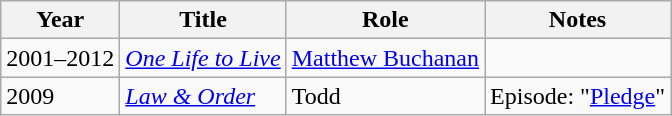<table class="wikitable sortable">
<tr>
<th>Year</th>
<th>Title</th>
<th>Role</th>
<th class="unsortable">Notes</th>
</tr>
<tr>
<td>2001–2012</td>
<td><em><a href='#'>One Life to Live</a></em></td>
<td><a href='#'>Matthew Buchanan</a></td>
<td></td>
</tr>
<tr>
<td>2009</td>
<td><em><a href='#'>Law & Order</a></em></td>
<td>Todd</td>
<td>Episode: "<a href='#'>Pledge</a>"</td>
</tr>
</table>
